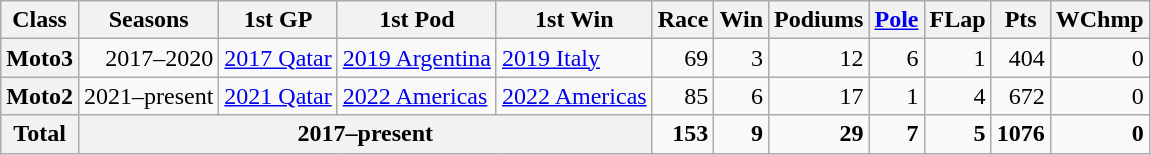<table class="wikitable" style="text-align:right;">
<tr>
<th>Class</th>
<th>Seasons</th>
<th>1st GP</th>
<th>1st Pod</th>
<th>1st Win</th>
<th>Race</th>
<th>Win</th>
<th>Podiums</th>
<th><a href='#'>Pole</a></th>
<th>FLap</th>
<th>Pts</th>
<th>WChmp</th>
</tr>
<tr>
<th>Moto3</th>
<td>2017–2020</td>
<td style="text-align:left;"><a href='#'>2017 Qatar</a></td>
<td style="text-align:left;"><a href='#'>2019 Argentina</a></td>
<td style="text-align:left;"><a href='#'>2019 Italy</a></td>
<td>69</td>
<td>3</td>
<td>12</td>
<td>6</td>
<td>1</td>
<td>404</td>
<td>0</td>
</tr>
<tr>
<th>Moto2</th>
<td>2021–present</td>
<td style="text-align:left;"><a href='#'>2021 Qatar</a></td>
<td style="text-align:left;"><a href='#'>2022 Americas</a></td>
<td style="text-align:left;"><a href='#'>2022 Americas</a></td>
<td>85</td>
<td>6</td>
<td>17</td>
<td>1</td>
<td>4</td>
<td>672</td>
<td>0</td>
</tr>
<tr>
<th>Total</th>
<th colspan="4">2017–present</th>
<td><strong>153</strong></td>
<td><strong>9</strong></td>
<td><strong>29</strong></td>
<td><strong>7</strong></td>
<td><strong>5</strong></td>
<td><strong>1076</strong></td>
<td><strong>0</strong></td>
</tr>
</table>
